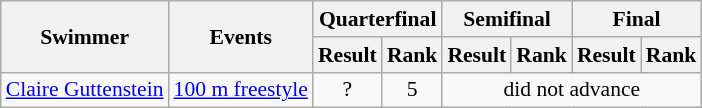<table class=wikitable style="font-size:90%">
<tr>
<th rowspan="2">Swimmer</th>
<th rowspan="2">Events</th>
<th colspan=2>Quarterfinal</th>
<th colspan=2>Semifinal</th>
<th colspan="2">Final</th>
</tr>
<tr>
<th>Result</th>
<th>Rank</th>
<th>Result</th>
<th>Rank</th>
<th>Result</th>
<th>Rank</th>
</tr>
<tr>
<td><a href='#'>Claire Guttenstein</a></td>
<td><a href='#'>100 m freestyle</a></td>
<td align=center>?</td>
<td align=center>5</td>
<td align=center colspan=4>did not advance</td>
</tr>
</table>
